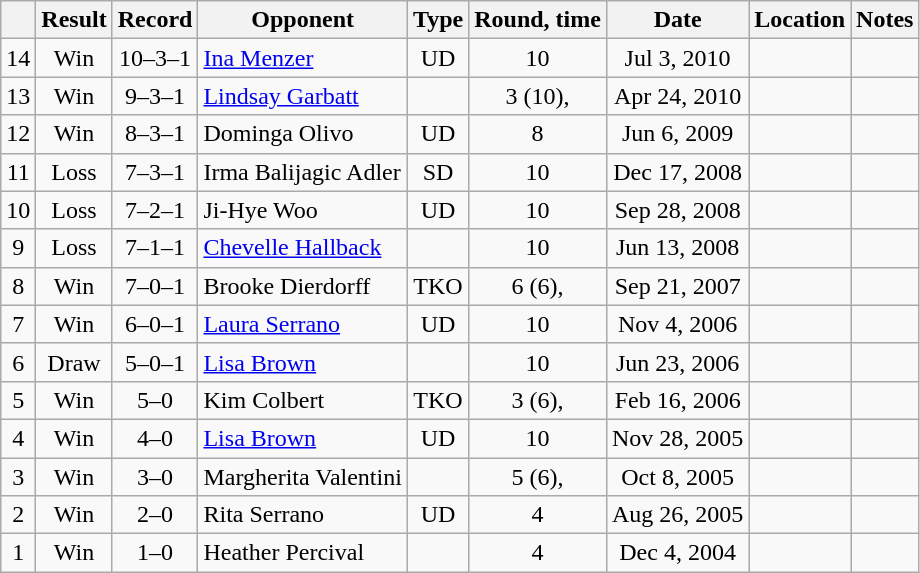<table class=wikitable style=text-align:center>
<tr>
<th></th>
<th>Result</th>
<th>Record</th>
<th>Opponent</th>
<th>Type</th>
<th>Round, time</th>
<th>Date</th>
<th>Location</th>
<th>Notes</th>
</tr>
<tr>
<td>14</td>
<td>Win</td>
<td>10–3–1</td>
<td align=left><a href='#'>Ina Menzer</a></td>
<td>UD</td>
<td>10</td>
<td>Jul 3, 2010</td>
<td align=left></td>
<td align=left></td>
</tr>
<tr>
<td>13</td>
<td>Win</td>
<td>9–3–1</td>
<td align=left><a href='#'>Lindsay Garbatt</a></td>
<td></td>
<td>3 (10), </td>
<td>Apr 24, 2010</td>
<td align=left></td>
<td align=left></td>
</tr>
<tr>
<td>12</td>
<td>Win</td>
<td>8–3–1</td>
<td align=left>Dominga Olivo</td>
<td>UD</td>
<td>8</td>
<td>Jun 6, 2009</td>
<td align=left></td>
<td align=left></td>
</tr>
<tr>
<td>11</td>
<td>Loss</td>
<td>7–3–1</td>
<td align=left>Irma Balijagic Adler</td>
<td>SD</td>
<td>10</td>
<td>Dec 17, 2008</td>
<td align=left></td>
<td align=left></td>
</tr>
<tr>
<td>10</td>
<td>Loss</td>
<td>7–2–1</td>
<td align=left>Ji-Hye Woo</td>
<td>UD</td>
<td>10</td>
<td>Sep 28, 2008</td>
<td align=left></td>
<td align=left></td>
</tr>
<tr>
<td>9</td>
<td>Loss</td>
<td>7–1–1</td>
<td align=left><a href='#'>Chevelle Hallback</a></td>
<td></td>
<td>10</td>
<td>Jun 13, 2008</td>
<td align=left></td>
<td align=left></td>
</tr>
<tr>
<td>8</td>
<td>Win</td>
<td>7–0–1</td>
<td align=left>Brooke Dierdorff</td>
<td>TKO</td>
<td>6 (6), </td>
<td>Sep 21, 2007</td>
<td align=left></td>
<td align=left></td>
</tr>
<tr>
<td>7</td>
<td>Win</td>
<td>6–0–1</td>
<td align=left><a href='#'>Laura Serrano</a></td>
<td>UD</td>
<td>10</td>
<td>Nov 4, 2006</td>
<td align=left></td>
<td align=left></td>
</tr>
<tr>
<td>6</td>
<td>Draw</td>
<td>5–0–1</td>
<td align=left><a href='#'>Lisa Brown</a></td>
<td></td>
<td>10</td>
<td>Jun 23, 2006</td>
<td align=left></td>
<td align=left></td>
</tr>
<tr>
<td>5</td>
<td>Win</td>
<td>5–0</td>
<td align=left>Kim Colbert</td>
<td>TKO</td>
<td>3 (6), </td>
<td>Feb 16, 2006</td>
<td align=left></td>
<td align=left></td>
</tr>
<tr>
<td>4</td>
<td>Win</td>
<td>4–0</td>
<td align=left><a href='#'>Lisa Brown</a></td>
<td>UD</td>
<td>10</td>
<td>Nov 28, 2005</td>
<td align=left></td>
<td align=left></td>
</tr>
<tr>
<td>3</td>
<td>Win</td>
<td>3–0</td>
<td align=left>Margherita Valentini</td>
<td></td>
<td>5 (6), </td>
<td>Oct 8, 2005</td>
<td align=left></td>
<td align=left></td>
</tr>
<tr>
<td>2</td>
<td>Win</td>
<td>2–0</td>
<td align=left>Rita Serrano</td>
<td>UD</td>
<td>4</td>
<td>Aug 26, 2005</td>
<td align=left></td>
<td align=left></td>
</tr>
<tr>
<td>1</td>
<td>Win</td>
<td>1–0</td>
<td align=left>Heather Percival</td>
<td></td>
<td>4</td>
<td>Dec 4, 2004</td>
<td align=left></td>
<td align=left></td>
</tr>
</table>
